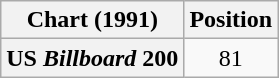<table class="wikitable sortable plainrowheaders" style="text-align:center;">
<tr>
<th scope="col">Chart (1991)</th>
<th scope="col">Position</th>
</tr>
<tr>
<th scope="row">US <em>Billboard</em> 200</th>
<td>81</td>
</tr>
</table>
